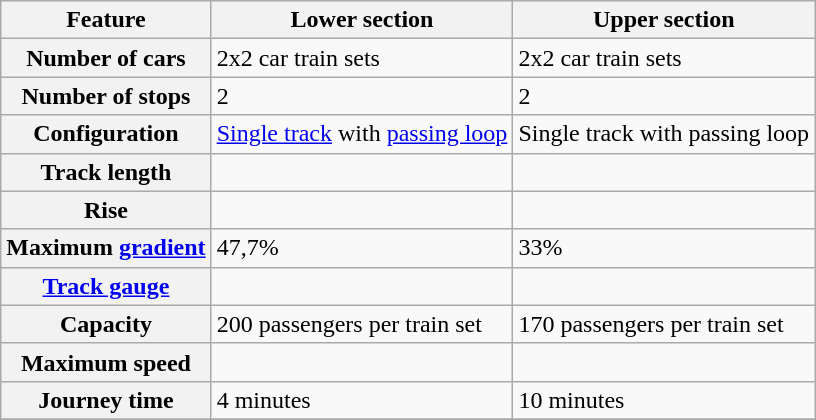<table class="wikitable sortable mw-datatable plainrowheaders">
<tr>
<th>Feature</th>
<th>Lower section</th>
<th>Upper section</th>
</tr>
<tr ---->
<th scope=row>Number of cars</th>
<td>2x2 car train sets</td>
<td>2x2 car train sets</td>
</tr>
<tr>
<th scope=row>Number of stops</th>
<td>2</td>
<td>2</td>
</tr>
<tr>
<th scope=row>Configuration</th>
<td><a href='#'>Single track</a> with <a href='#'>passing loop</a></td>
<td>Single track with passing loop</td>
</tr>
<tr>
<th scope=row>Track length</th>
<td></td>
<td></td>
</tr>
<tr>
<th scope=row>Rise</th>
<td></td>
<td></td>
</tr>
<tr>
<th scope=row>Maximum <a href='#'>gradient</a></th>
<td>47,7%</td>
<td>33%</td>
</tr>
<tr>
<th scope=row><a href='#'>Track gauge</a></th>
<td></td>
<td></td>
</tr>
<tr>
<th scope=row>Capacity</th>
<td>200 passengers per train set</td>
<td>170 passengers per train set</td>
</tr>
<tr>
<th scope=row>Maximum speed</th>
<td></td>
<td></td>
</tr>
<tr>
<th scope=row>Journey time</th>
<td>4 minutes</td>
<td>10 minutes</td>
</tr>
<tr>
</tr>
</table>
